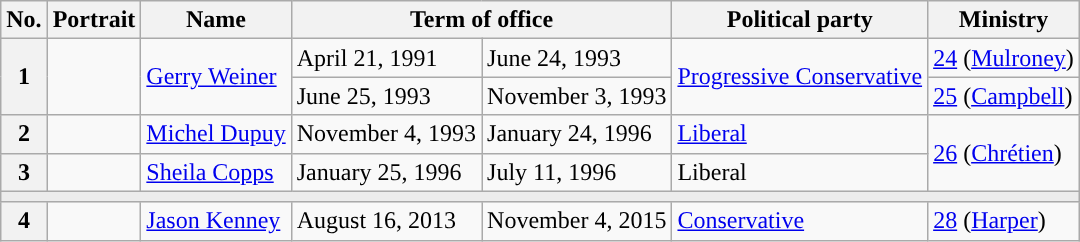<table class="wikitable">
<tr>
<th>No.</th>
<th>Portrait</th>
<th>Name</th>
<th colspan=2>Term of office</th>
<th>Political party</th>
<th>Ministry</th>
</tr>
<tr>
<th rowspan=2 style="background:">1</th>
<td rowspan=2></td>
<td rowspan=2><a href='#'>Gerry Weiner</a></td>
<td>April 21, 1991</td>
<td>June 24, 1993</td>
<td rowspan=2><a href='#'>Progressive Conservative</a></td>
<td><a href='#'>24</a> (<a href='#'>Mulroney</a>)</td>
</tr>
<tr>
<td>June 25, 1993</td>
<td>November 3, 1993</td>
<td><a href='#'>25</a> (<a href='#'>Campbell</a>)</td>
</tr>
<tr>
<th style="background:">2</th>
<td></td>
<td><a href='#'>Michel Dupuy</a></td>
<td>November 4, 1993</td>
<td>January 24, 1996</td>
<td><a href='#'>Liberal</a></td>
<td rowspan=2><a href='#'>26</a> (<a href='#'>Chrétien</a>)</td>
</tr>
<tr>
<th style="background:">3</th>
<td></td>
<td><a href='#'>Sheila Copps</a></td>
<td>January 25, 1996</td>
<td>July 11, 1996</td>
<td>Liberal</td>
</tr>
<tr>
<td colspan=7 style="background: #ececec; color: #2C2C2C; vertical-align: middle;"></td>
</tr>
<tr>
<th style="background:">4</th>
<td></td>
<td><a href='#'>Jason Kenney</a></td>
<td>August 16, 2013</td>
<td>November 4, 2015</td>
<td><a href='#'>Conservative</a></td>
<td><a href='#'>28</a> (<a href='#'>Harper</a>)</td>
</tr>
</table>
